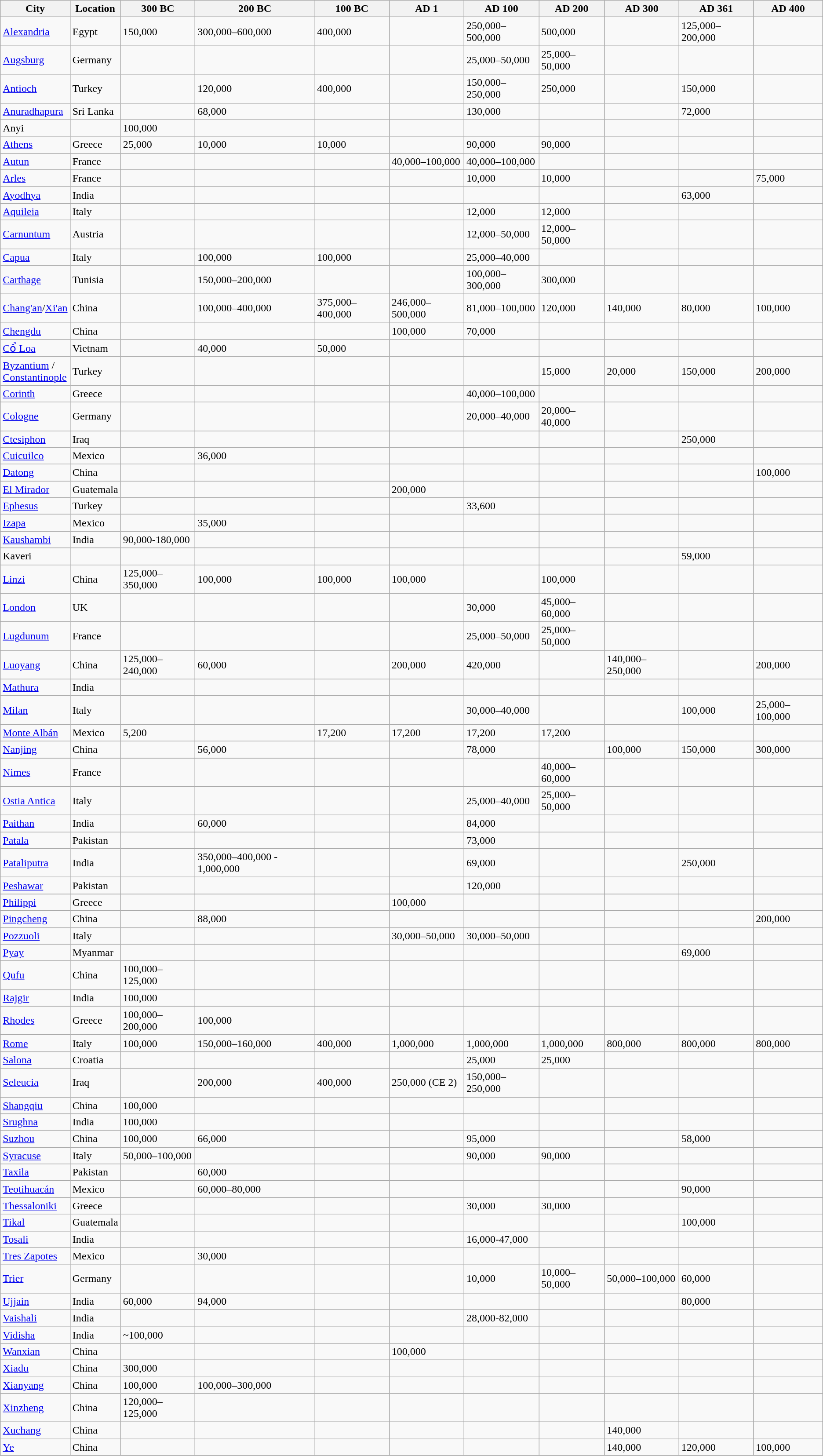<table class="wikitable sortable">
<tr>
<th>City</th>
<th>Location</th>
<th data-sort-type="number">300 BC</th>
<th data-sort-type="number">200 BC</th>
<th data-sort-type="number">100 BC</th>
<th data-sort-type="number">AD 1</th>
<th data-sort-type="number">AD 100</th>
<th data-sort-type="number">AD 200</th>
<th data-sort-type="number">AD 300</th>
<th data-sort-type="number">AD 361</th>
<th data-sort-type="number">AD 400</th>
</tr>
<tr>
<td><a href='#'>Alexandria</a></td>
<td>Egypt</td>
<td>150,000</td>
<td>300,000–600,000</td>
<td>400,000</td>
<td></td>
<td>250,000–500,000</td>
<td>500,000</td>
<td></td>
<td>125,000–200,000</td>
<td></td>
</tr>
<tr>
<td><a href='#'>Augsburg</a></td>
<td>Germany</td>
<td></td>
<td></td>
<td></td>
<td></td>
<td>25,000–50,000</td>
<td>25,000–50,000</td>
<td></td>
<td></td>
<td></td>
</tr>
<tr>
<td><a href='#'>Antioch</a></td>
<td>Turkey</td>
<td></td>
<td>120,000</td>
<td>400,000</td>
<td></td>
<td>150,000–250,000</td>
<td>250,000</td>
<td></td>
<td>150,000</td>
<td></td>
</tr>
<tr>
<td><a href='#'>Anuradhapura</a></td>
<td>Sri Lanka</td>
<td></td>
<td>68,000</td>
<td></td>
<td></td>
<td>130,000</td>
<td></td>
<td></td>
<td>72,000</td>
<td></td>
</tr>
<tr>
<td>Anyi</td>
<td></td>
<td>100,000</td>
<td></td>
<td></td>
<td></td>
<td></td>
<td></td>
<td></td>
<td></td>
<td></td>
</tr>
<tr>
<td><a href='#'>Athens</a></td>
<td>Greece</td>
<td>25,000</td>
<td>10,000</td>
<td>10,000</td>
<td></td>
<td>90,000</td>
<td>90,000</td>
<td></td>
<td></td>
<td></td>
</tr>
<tr>
<td><a href='#'>Autun</a></td>
<td>France</td>
<td></td>
<td></td>
<td></td>
<td>40,000–100,000</td>
<td>40,000–100,000</td>
<td></td>
<td></td>
<td></td>
<td></td>
</tr>
<tr>
</tr>
<tr>
<td><a href='#'>Arles</a></td>
<td>France</td>
<td></td>
<td></td>
<td></td>
<td></td>
<td>10,000</td>
<td>10,000</td>
<td></td>
<td></td>
<td>75,000</td>
</tr>
<tr>
<td><a href='#'>Ayodhya</a></td>
<td>India</td>
<td></td>
<td></td>
<td></td>
<td></td>
<td></td>
<td></td>
<td></td>
<td>63,000</td>
<td></td>
</tr>
<tr>
</tr>
<tr>
<td><a href='#'>Aquileia</a></td>
<td>Italy</td>
<td></td>
<td></td>
<td></td>
<td></td>
<td>12,000</td>
<td>12,000</td>
<td></td>
<td></td>
<td></td>
</tr>
<tr>
<td><a href='#'>Carnuntum</a></td>
<td>Austria</td>
<td></td>
<td></td>
<td></td>
<td></td>
<td>12,000–50,000</td>
<td>12,000–50,000</td>
<td></td>
<td></td>
<td></td>
</tr>
<tr>
<td><a href='#'>Capua</a></td>
<td>Italy</td>
<td></td>
<td>100,000</td>
<td>100,000</td>
<td></td>
<td>25,000–40,000</td>
<td></td>
<td></td>
<td></td>
<td></td>
</tr>
<tr>
<td><a href='#'>Carthage</a></td>
<td>Tunisia</td>
<td></td>
<td>150,000–200,000</td>
<td></td>
<td></td>
<td>100,000–300,000</td>
<td>300,000</td>
<td></td>
<td></td>
<td></td>
</tr>
<tr>
<td><a href='#'>Chang'an</a>/<a href='#'>Xi'an</a></td>
<td>China</td>
<td></td>
<td>100,000–400,000</td>
<td>375,000–400,000</td>
<td>246,000–500,000</td>
<td>81,000–100,000</td>
<td>120,000</td>
<td>140,000</td>
<td>80,000</td>
<td>100,000</td>
</tr>
<tr>
<td><a href='#'>Chengdu</a></td>
<td>China</td>
<td></td>
<td></td>
<td></td>
<td>100,000</td>
<td>70,000</td>
<td></td>
<td></td>
<td></td>
<td></td>
</tr>
<tr>
<td><a href='#'>Cổ Loa</a></td>
<td>Vietnam</td>
<td></td>
<td>40,000</td>
<td>50,000</td>
<td></td>
<td></td>
<td></td>
<td></td>
<td></td>
<td></td>
</tr>
<tr>
<td><a href='#'>Byzantium</a> /<br><a href='#'>Constantinople</a></td>
<td>Turkey</td>
<td></td>
<td></td>
<td></td>
<td></td>
<td></td>
<td>15,000</td>
<td>20,000</td>
<td>150,000</td>
<td>200,000</td>
</tr>
<tr>
<td><a href='#'>Corinth</a></td>
<td>Greece</td>
<td></td>
<td></td>
<td></td>
<td></td>
<td>40,000–100,000</td>
<td></td>
<td></td>
<td></td>
<td></td>
</tr>
<tr>
<td><a href='#'>Cologne</a></td>
<td>Germany</td>
<td></td>
<td></td>
<td></td>
<td></td>
<td>20,000–40,000</td>
<td>20,000–40,000</td>
<td></td>
<td></td>
<td></td>
</tr>
<tr>
<td><a href='#'>Ctesiphon</a></td>
<td>Iraq</td>
<td></td>
<td></td>
<td></td>
<td></td>
<td></td>
<td></td>
<td></td>
<td>250,000</td>
<td></td>
</tr>
<tr>
<td><a href='#'>Cuicuilco</a></td>
<td>Mexico</td>
<td></td>
<td>36,000</td>
<td></td>
<td></td>
<td></td>
<td></td>
<td></td>
<td></td>
<td></td>
</tr>
<tr>
<td><a href='#'>Datong</a></td>
<td>China</td>
<td></td>
<td></td>
<td></td>
<td></td>
<td></td>
<td></td>
<td></td>
<td></td>
<td>100,000</td>
</tr>
<tr>
<td><a href='#'>El Mirador</a></td>
<td>Guatemala</td>
<td></td>
<td></td>
<td></td>
<td>200,000</td>
<td></td>
<td></td>
<td></td>
<td></td>
<td></td>
</tr>
<tr>
<td><a href='#'>Ephesus</a></td>
<td>Turkey</td>
<td></td>
<td></td>
<td></td>
<td></td>
<td>33,600</td>
<td></td>
<td></td>
<td></td>
<td></td>
</tr>
<tr>
<td><a href='#'>Izapa</a></td>
<td>Mexico</td>
<td></td>
<td>35,000</td>
<td></td>
<td></td>
<td></td>
<td></td>
<td></td>
<td></td>
<td></td>
</tr>
<tr>
<td><a href='#'>Kaushambi</a></td>
<td>India</td>
<td>90,000-180,000</td>
<td></td>
<td></td>
<td></td>
<td></td>
<td></td>
<td></td>
<td></td>
<td></td>
</tr>
<tr>
<td>Kaveri</td>
<td></td>
<td></td>
<td></td>
<td></td>
<td></td>
<td></td>
<td></td>
<td></td>
<td>59,000</td>
<td></td>
</tr>
<tr>
<td><a href='#'>Linzi</a></td>
<td>China</td>
<td>125,000–350,000</td>
<td>100,000</td>
<td>100,000</td>
<td>100,000</td>
<td></td>
<td>100,000</td>
<td></td>
<td></td>
<td></td>
</tr>
<tr>
<td><a href='#'>London</a></td>
<td>UK</td>
<td></td>
<td></td>
<td></td>
<td></td>
<td>30,000</td>
<td>45,000–60,000</td>
<td></td>
<td></td>
<td></td>
</tr>
<tr>
<td><a href='#'>Lugdunum</a></td>
<td>France</td>
<td></td>
<td></td>
<td></td>
<td></td>
<td>25,000–50,000</td>
<td>25,000–50,000</td>
<td></td>
<td></td>
<td></td>
</tr>
<tr>
<td><a href='#'>Luoyang</a></td>
<td>China</td>
<td>125,000–240,000</td>
<td>60,000</td>
<td></td>
<td>200,000</td>
<td>420,000</td>
<td></td>
<td>140,000–250,000</td>
<td></td>
<td>200,000</td>
</tr>
<tr>
<td><a href='#'>Mathura</a></td>
<td>India</td>
<td></td>
<td></td>
<td></td>
<td></td>
<td></td>
<td></td>
<td></td>
<td></td>
<td></td>
</tr>
<tr>
<td><a href='#'>Milan</a></td>
<td>Italy</td>
<td></td>
<td></td>
<td></td>
<td></td>
<td>30,000–40,000</td>
<td></td>
<td></td>
<td>100,000</td>
<td>25,000–100,000</td>
</tr>
<tr>
<td><a href='#'>Monte Albán</a></td>
<td>Mexico</td>
<td>5,200</td>
<td></td>
<td>17,200</td>
<td>17,200</td>
<td>17,200</td>
<td>17,200</td>
<td></td>
<td></td>
<td></td>
</tr>
<tr>
<td><a href='#'>Nanjing</a></td>
<td>China</td>
<td></td>
<td>56,000</td>
<td></td>
<td></td>
<td>78,000</td>
<td></td>
<td>100,000</td>
<td>150,000</td>
<td>300,000</td>
</tr>
<tr>
</tr>
<tr>
<td><a href='#'>Nimes</a></td>
<td>France</td>
<td></td>
<td></td>
<td></td>
<td></td>
<td></td>
<td>40,000–60,000</td>
<td></td>
<td></td>
<td></td>
</tr>
<tr>
<td><a href='#'>Ostia Antica</a></td>
<td>Italy</td>
<td></td>
<td></td>
<td></td>
<td></td>
<td>25,000–40,000</td>
<td>25,000–50,000</td>
<td></td>
<td></td>
<td></td>
</tr>
<tr>
<td><a href='#'>Paithan</a></td>
<td>India</td>
<td></td>
<td>60,000</td>
<td></td>
<td></td>
<td>84,000</td>
<td></td>
<td></td>
<td></td>
<td></td>
</tr>
<tr>
<td><a href='#'>Patala</a></td>
<td>Pakistan</td>
<td></td>
<td></td>
<td></td>
<td></td>
<td>73,000</td>
<td></td>
<td></td>
<td></td>
<td></td>
</tr>
<tr>
<td><a href='#'>Pataliputra</a></td>
<td>India</td>
<td></td>
<td>350,000–400,000 - 1,000,000</td>
<td></td>
<td></td>
<td>69,000</td>
<td></td>
<td></td>
<td>250,000</td>
<td></td>
</tr>
<tr>
<td><a href='#'>Peshawar</a></td>
<td>Pakistan</td>
<td></td>
<td></td>
<td></td>
<td></td>
<td>120,000</td>
<td></td>
<td></td>
<td></td>
<td></td>
</tr>
<tr>
</tr>
<tr>
<td><a href='#'>Philippi</a></td>
<td>Greece</td>
<td></td>
<td></td>
<td></td>
<td>100,000</td>
<td></td>
<td></td>
<td></td>
<td></td>
<td></td>
</tr>
<tr>
<td><a href='#'>Pingcheng</a></td>
<td>China</td>
<td></td>
<td>88,000</td>
<td></td>
<td></td>
<td></td>
<td></td>
<td></td>
<td></td>
<td>200,000</td>
</tr>
<tr>
<td><a href='#'>Pozzuoli</a></td>
<td>Italy</td>
<td></td>
<td></td>
<td></td>
<td>30,000–50,000</td>
<td>30,000–50,000</td>
<td></td>
<td></td>
<td></td>
<td></td>
</tr>
<tr>
<td><a href='#'>Pyay</a></td>
<td>Myanmar</td>
<td></td>
<td></td>
<td></td>
<td></td>
<td></td>
<td></td>
<td></td>
<td>69,000</td>
<td></td>
</tr>
<tr>
<td><a href='#'>Qufu</a></td>
<td>China</td>
<td>100,000–125,000</td>
<td></td>
<td></td>
<td></td>
<td></td>
<td></td>
<td></td>
<td></td>
<td></td>
</tr>
<tr>
<td><a href='#'>Rajgir</a></td>
<td>India</td>
<td>100,000</td>
<td></td>
<td></td>
<td></td>
<td></td>
<td></td>
<td></td>
<td></td>
<td></td>
</tr>
<tr>
<td><a href='#'>Rhodes</a></td>
<td>Greece</td>
<td>100,000–200,000</td>
<td>100,000</td>
<td></td>
<td></td>
<td></td>
<td></td>
<td></td>
<td></td>
<td></td>
</tr>
<tr>
<td><a href='#'>Rome</a></td>
<td>Italy</td>
<td>100,000</td>
<td>150,000–160,000</td>
<td>400,000</td>
<td>1,000,000</td>
<td>1,000,000</td>
<td>1,000,000</td>
<td>800,000</td>
<td>800,000</td>
<td>800,000</td>
</tr>
<tr>
<td><a href='#'>Salona</a></td>
<td>Croatia</td>
<td></td>
<td></td>
<td></td>
<td></td>
<td>25,000</td>
<td>25,000</td>
<td></td>
<td></td>
<td></td>
</tr>
<tr>
<td><a href='#'>Seleucia</a></td>
<td>Iraq</td>
<td></td>
<td>200,000</td>
<td>400,000</td>
<td>250,000 (CE 2)</td>
<td>150,000–250,000</td>
<td></td>
<td></td>
<td></td>
<td></td>
</tr>
<tr>
<td><a href='#'>Shangqiu</a></td>
<td>China</td>
<td>100,000</td>
<td></td>
<td></td>
<td></td>
<td></td>
<td></td>
<td></td>
<td></td>
<td></td>
</tr>
<tr>
<td><a href='#'>Srughna</a></td>
<td>India</td>
<td>100,000</td>
<td></td>
<td></td>
<td></td>
<td></td>
<td></td>
<td></td>
<td></td>
<td></td>
</tr>
<tr>
<td><a href='#'>Suzhou</a></td>
<td>China</td>
<td>100,000</td>
<td>66,000</td>
<td></td>
<td></td>
<td>95,000</td>
<td></td>
<td></td>
<td>58,000</td>
<td></td>
</tr>
<tr>
<td><a href='#'>Syracuse</a></td>
<td>Italy</td>
<td>50,000–100,000</td>
<td></td>
<td></td>
<td></td>
<td>90,000</td>
<td>90,000</td>
<td></td>
<td></td>
<td></td>
</tr>
<tr>
<td><a href='#'>Taxila</a></td>
<td>Pakistan</td>
<td></td>
<td>60,000</td>
<td></td>
<td></td>
<td></td>
<td></td>
<td></td>
<td></td>
<td></td>
</tr>
<tr>
<td><a href='#'>Teotihuacán</a></td>
<td>Mexico</td>
<td></td>
<td>60,000–80,000</td>
<td></td>
<td></td>
<td></td>
<td></td>
<td></td>
<td>90,000</td>
<td></td>
</tr>
<tr>
<td><a href='#'>Thessaloniki</a></td>
<td>Greece</td>
<td></td>
<td></td>
<td></td>
<td></td>
<td>30,000</td>
<td>30,000</td>
<td></td>
<td></td>
<td></td>
</tr>
<tr>
<td><a href='#'>Tikal</a></td>
<td>Guatemala</td>
<td></td>
<td></td>
<td></td>
<td></td>
<td></td>
<td></td>
<td></td>
<td>100,000</td>
<td></td>
</tr>
<tr>
<td><a href='#'>Tosali</a></td>
<td>India</td>
<td></td>
<td></td>
<td></td>
<td></td>
<td>16,000-47,000</td>
<td></td>
<td></td>
<td></td>
<td></td>
</tr>
<tr>
<td><a href='#'>Tres Zapotes</a></td>
<td>Mexico</td>
<td></td>
<td>30,000</td>
<td></td>
<td></td>
<td></td>
<td></td>
<td></td>
<td></td>
<td></td>
</tr>
<tr>
<td><a href='#'>Trier</a></td>
<td>Germany</td>
<td></td>
<td></td>
<td></td>
<td></td>
<td>10,000</td>
<td>10,000–50,000</td>
<td>50,000–100,000</td>
<td>60,000</td>
<td></td>
</tr>
<tr>
<td><a href='#'>Ujjain</a></td>
<td>India</td>
<td>60,000</td>
<td>94,000</td>
<td></td>
<td></td>
<td></td>
<td></td>
<td></td>
<td>80,000</td>
<td></td>
</tr>
<tr>
<td><a href='#'>Vaishali</a></td>
<td>India</td>
<td></td>
<td></td>
<td></td>
<td></td>
<td>28,000-82,000</td>
<td></td>
<td></td>
<td></td>
<td></td>
</tr>
<tr>
<td><a href='#'>Vidisha</a></td>
<td>India</td>
<td>~100,000</td>
<td></td>
<td></td>
<td></td>
<td></td>
<td></td>
<td></td>
<td></td>
<td></td>
</tr>
<tr>
<td><a href='#'>Wanxian</a></td>
<td>China</td>
<td></td>
<td></td>
<td></td>
<td>100,000</td>
<td></td>
<td></td>
<td></td>
<td></td>
<td></td>
</tr>
<tr>
<td><a href='#'>Xiadu</a></td>
<td>China</td>
<td>300,000</td>
<td></td>
<td></td>
<td></td>
<td></td>
<td></td>
<td></td>
<td></td>
<td></td>
</tr>
<tr>
<td><a href='#'>Xianyang</a></td>
<td>China</td>
<td>100,000</td>
<td>100,000–300,000</td>
<td></td>
<td></td>
<td></td>
<td></td>
<td></td>
<td></td>
<td></td>
</tr>
<tr>
<td><a href='#'>Xinzheng</a></td>
<td>China</td>
<td>120,000–125,000</td>
<td></td>
<td></td>
<td></td>
<td></td>
<td></td>
<td></td>
<td></td>
<td></td>
</tr>
<tr>
<td><a href='#'>Xuchang</a></td>
<td>China</td>
<td></td>
<td></td>
<td></td>
<td></td>
<td></td>
<td></td>
<td>140,000</td>
<td></td>
<td></td>
</tr>
<tr>
<td><a href='#'>Ye</a></td>
<td>China</td>
<td></td>
<td></td>
<td></td>
<td></td>
<td></td>
<td></td>
<td>140,000</td>
<td>120,000</td>
<td>100,000</td>
</tr>
</table>
